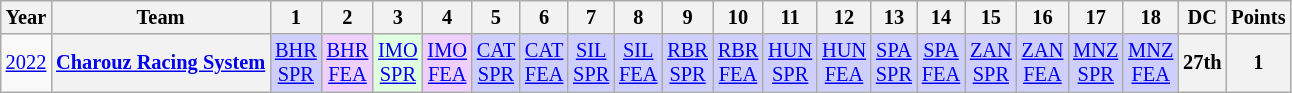<table class="wikitable" style="text-align:center; font-size:85%">
<tr>
<th>Year</th>
<th>Team</th>
<th>1</th>
<th>2</th>
<th>3</th>
<th>4</th>
<th>5</th>
<th>6</th>
<th>7</th>
<th>8</th>
<th>9</th>
<th>10</th>
<th>11</th>
<th>12</th>
<th>13</th>
<th>14</th>
<th>15</th>
<th>16</th>
<th>17</th>
<th>18</th>
<th>DC</th>
<th>Points</th>
</tr>
<tr>
<td><a href='#'>2022</a></td>
<th nowrap><a href='#'>Charouz Racing System</a></th>
<td style="background:#CFCFFF;"><a href='#'>BHR<br>SPR</a><br></td>
<td style="background:#EFCFFF;"><a href='#'>BHR<br>FEA</a><br></td>
<td style="background:#DFFFDF;"><a href='#'>IMO<br>SPR</a><br></td>
<td style="background:#EFCFFF;"><a href='#'>IMO<br>FEA</a><br></td>
<td style="background:#CFCFFF;"><a href='#'>CAT<br>SPR</a><br></td>
<td style="background:#CFCFFF;"><a href='#'>CAT<br>FEA</a><br></td>
<td style="background:#CFCFFF;"><a href='#'>SIL<br>SPR</a><br></td>
<td style="background:#CFCFFF;"><a href='#'>SIL<br>FEA</a><br></td>
<td style="background:#CFCFFF;"><a href='#'>RBR<br>SPR</a><br></td>
<td style="background:#CFCFFF;"><a href='#'>RBR<br>FEA</a><br></td>
<td style="background:#CFCFFF;"><a href='#'>HUN<br>SPR</a><br></td>
<td style="background:#CFCFFF;"><a href='#'>HUN<br>FEA</a><br></td>
<td style="background:#CFCFFF;"><a href='#'>SPA<br>SPR</a><br></td>
<td style="background:#CFCFFF;"><a href='#'>SPA<br>FEA</a><br></td>
<td style="background:#CFCFFF;"><a href='#'>ZAN<br>SPR</a><br></td>
<td style="background:#CFCFFF;"><a href='#'>ZAN<br>FEA</a><br></td>
<td style="background:#CFCFFF;"><a href='#'>MNZ<br>SPR</a><br></td>
<td style="background:#CFCFFF;"><a href='#'>MNZ<br>FEA</a><br></td>
<th>27th</th>
<th>1</th>
</tr>
</table>
